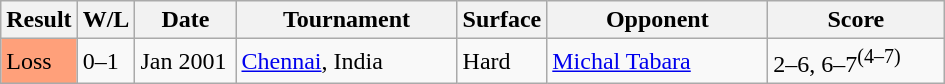<table class="sortable wikitable">
<tr>
<th style="width:40px">Result</th>
<th style="width:30px" class="unsortable">W/L</th>
<th style="width:60px">Date</th>
<th style="width:140px">Tournament</th>
<th style="width:50px">Surface</th>
<th style="width:140px">Opponent</th>
<th style="width:110px" class="unsortable">Score</th>
</tr>
<tr>
<td style="background:#ffa07a;">Loss</td>
<td>0–1</td>
<td>Jan 2001</td>
<td><a href='#'>Chennai</a>, India</td>
<td>Hard</td>
<td> <a href='#'>Michal Tabara</a></td>
<td>2–6, 6–7<sup>(4–7)</sup></td>
</tr>
</table>
